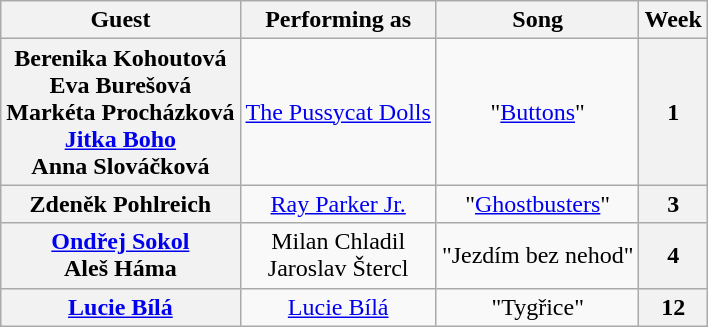<table class="wikitable"; style=text-align:center>
<tr>
<th>Guest</th>
<th>Performing as</th>
<th>Song</th>
<th>Week</th>
</tr>
<tr>
<th>Berenika Kohoutová<br>Eva Burešová<br>Markéta Procházková<br><a href='#'>Jitka Boho</a><br>Anna Slováčková</th>
<td><a href='#'>The Pussycat Dolls</a></td>
<td>"<a href='#'>Buttons</a>"</td>
<th>1</th>
</tr>
<tr>
<th>Zdeněk Pohlreich</th>
<td><a href='#'>Ray Parker Jr.</a></td>
<td>"<a href='#'>Ghostbusters</a>"</td>
<th>3</th>
</tr>
<tr>
<th><a href='#'>Ondřej Sokol</a><br>Aleš Háma</th>
<td>Milan Chladil<br>Jaroslav Štercl</td>
<td>"Jezdím bez nehod"</td>
<th>4</th>
</tr>
<tr>
<th><a href='#'>Lucie Bílá</a></th>
<td><a href='#'>Lucie Bílá</a></td>
<td>"Tygřice"</td>
<th>12</th>
</tr>
</table>
